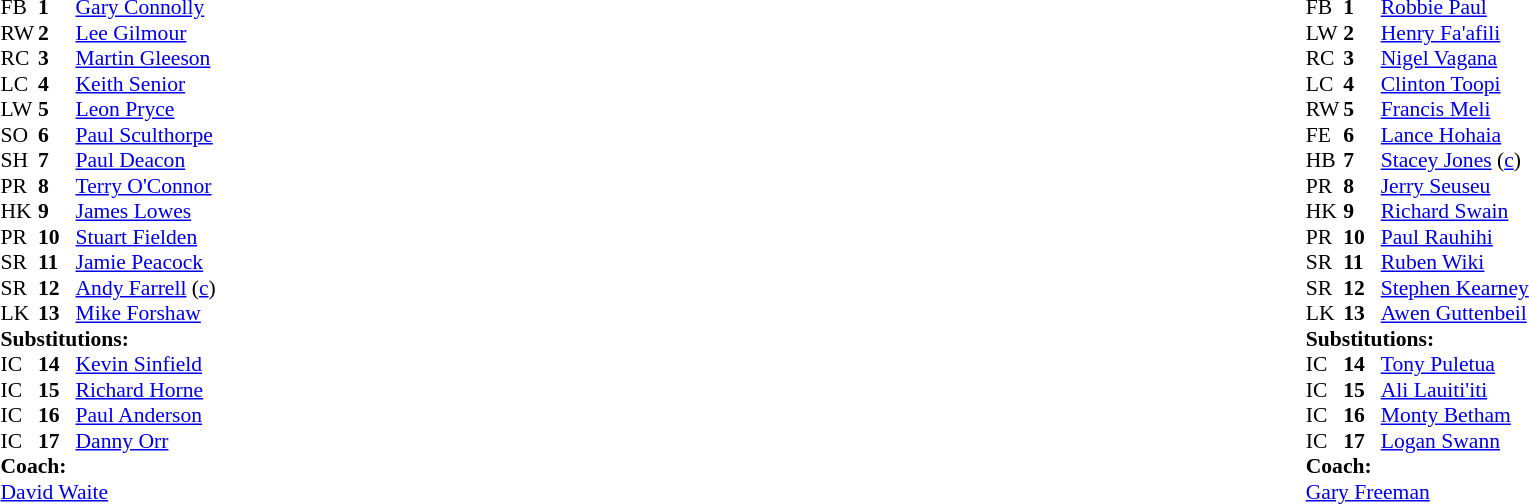<table width="100%">
<tr>
<td valign="top" width="50%"><br><table style="font-size: 90%" cellspacing="0" cellpadding="0">
<tr>
<th width="25"></th>
<th width="25"></th>
</tr>
<tr>
<td>FB</td>
<td><strong>1</strong></td>
<td><a href='#'>Gary Connolly</a></td>
</tr>
<tr>
<td>RW</td>
<td><strong>2</strong></td>
<td><a href='#'>Lee Gilmour</a></td>
</tr>
<tr>
<td>RC</td>
<td><strong>3</strong></td>
<td><a href='#'>Martin Gleeson</a></td>
</tr>
<tr>
<td>LC</td>
<td><strong>4</strong></td>
<td><a href='#'>Keith Senior</a></td>
</tr>
<tr>
<td>LW</td>
<td><strong>5</strong></td>
<td><a href='#'>Leon Pryce</a></td>
</tr>
<tr>
<td>SO</td>
<td><strong>6</strong></td>
<td><a href='#'>Paul Sculthorpe</a></td>
</tr>
<tr>
<td>SH</td>
<td><strong>7</strong></td>
<td><a href='#'>Paul Deacon</a></td>
</tr>
<tr>
<td>PR</td>
<td><strong>8</strong></td>
<td><a href='#'>Terry O'Connor</a></td>
</tr>
<tr>
<td>HK</td>
<td><strong>9</strong></td>
<td><a href='#'>James Lowes</a></td>
</tr>
<tr>
<td>PR</td>
<td><strong>10</strong></td>
<td><a href='#'>Stuart Fielden</a></td>
</tr>
<tr>
<td>SR</td>
<td><strong>11</strong></td>
<td><a href='#'>Jamie Peacock</a></td>
</tr>
<tr>
<td>SR</td>
<td><strong>12</strong></td>
<td><a href='#'>Andy Farrell</a> (<a href='#'>c</a>)</td>
</tr>
<tr>
<td>LK</td>
<td><strong>13</strong></td>
<td><a href='#'>Mike Forshaw</a></td>
</tr>
<tr>
<td colspan=3><strong>Substitutions:</strong></td>
</tr>
<tr>
<td>IC</td>
<td><strong>14</strong></td>
<td><a href='#'>Kevin Sinfield</a></td>
</tr>
<tr>
<td>IC</td>
<td><strong>15</strong></td>
<td><a href='#'>Richard Horne</a></td>
</tr>
<tr>
<td>IC</td>
<td><strong>16</strong></td>
<td><a href='#'>Paul Anderson</a></td>
</tr>
<tr>
<td>IC</td>
<td><strong>17</strong></td>
<td><a href='#'>Danny Orr</a></td>
</tr>
<tr>
<td colspan=3><strong>Coach:</strong></td>
</tr>
<tr>
<td colspan="4"> <a href='#'>David Waite</a></td>
</tr>
</table>
</td>
<td valign="top" width="50%"><br><table style="font-size: 90%" cellspacing="0" cellpadding="0" align="center">
<tr>
<th width="25"></th>
<th width="25"></th>
</tr>
<tr>
<td>FB</td>
<td><strong>1</strong></td>
<td><a href='#'>Robbie Paul</a></td>
</tr>
<tr>
<td>LW</td>
<td><strong>2</strong></td>
<td><a href='#'>Henry Fa'afili</a></td>
</tr>
<tr>
<td>RC</td>
<td><strong>3</strong></td>
<td><a href='#'>Nigel Vagana</a></td>
</tr>
<tr>
<td>LC</td>
<td><strong>4</strong></td>
<td><a href='#'>Clinton Toopi</a></td>
</tr>
<tr>
<td>RW</td>
<td><strong>5</strong></td>
<td><a href='#'>Francis Meli</a></td>
</tr>
<tr>
<td>FE</td>
<td><strong>6</strong></td>
<td><a href='#'>Lance Hohaia</a></td>
</tr>
<tr>
<td>HB</td>
<td><strong>7</strong></td>
<td><a href='#'>Stacey Jones</a> (<a href='#'>c</a>)</td>
</tr>
<tr>
<td>PR</td>
<td><strong>8</strong></td>
<td><a href='#'>Jerry Seuseu</a></td>
</tr>
<tr>
<td>HK</td>
<td><strong>9</strong></td>
<td><a href='#'>Richard Swain</a></td>
</tr>
<tr>
<td>PR</td>
<td><strong>10</strong></td>
<td><a href='#'>Paul Rauhihi</a></td>
</tr>
<tr>
<td>SR</td>
<td><strong>11</strong></td>
<td><a href='#'>Ruben Wiki</a></td>
</tr>
<tr>
<td>SR</td>
<td><strong>12</strong></td>
<td><a href='#'>Stephen Kearney</a></td>
</tr>
<tr>
<td>LK</td>
<td><strong>13</strong></td>
<td><a href='#'>Awen Guttenbeil</a></td>
</tr>
<tr>
<td colspan=3><strong>Substitutions:</strong></td>
</tr>
<tr>
<td>IC</td>
<td><strong>14</strong></td>
<td><a href='#'>Tony Puletua</a></td>
</tr>
<tr>
<td>IC</td>
<td><strong>15</strong></td>
<td><a href='#'>Ali Lauiti'iti</a></td>
</tr>
<tr>
<td>IC</td>
<td><strong>16</strong></td>
<td><a href='#'>Monty Betham</a></td>
</tr>
<tr>
<td>IC</td>
<td><strong>17</strong></td>
<td><a href='#'>Logan Swann</a></td>
</tr>
<tr>
<td colspan=3><strong>Coach:</strong></td>
</tr>
<tr>
<td colspan="4"> <a href='#'>Gary Freeman</a></td>
</tr>
</table>
</td>
</tr>
</table>
